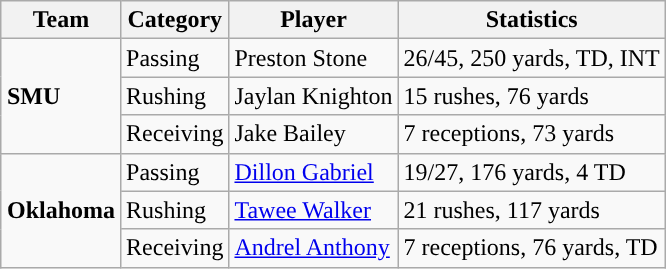<table class="wikitable" style="float: right;">
<tr>
<th>Team</th>
<th>Category</th>
<th>Player</th>
<th>Statistics</th>
</tr>
<tr>
<td rowspan=3><strong>SMU</strong></td>
<td>Passing</td>
<td>Preston Stone</td>
<td>26/45, 250 yards, TD, INT</td>
</tr>
<tr>
<td>Rushing</td>
<td>Jaylan Knighton</td>
<td>15 rushes, 76 yards</td>
</tr>
<tr>
<td>Receiving</td>
<td>Jake Bailey</td>
<td>7 receptions, 73 yards</td>
</tr>
<tr>
<td rowspan=3><strong>Oklahoma</strong></td>
<td>Passing</td>
<td><a href='#'>Dillon Gabriel</a></td>
<td>19/27, 176 yards, 4 TD</td>
</tr>
<tr>
<td>Rushing</td>
<td><a href='#'>Tawee Walker</a></td>
<td>21 rushes, 117 yards</td>
</tr>
<tr>
<td>Receiving</td>
<td><a href='#'>Andrel Anthony</a></td>
<td>7 receptions, 76 yards, TD</td>
</tr>
</table>
